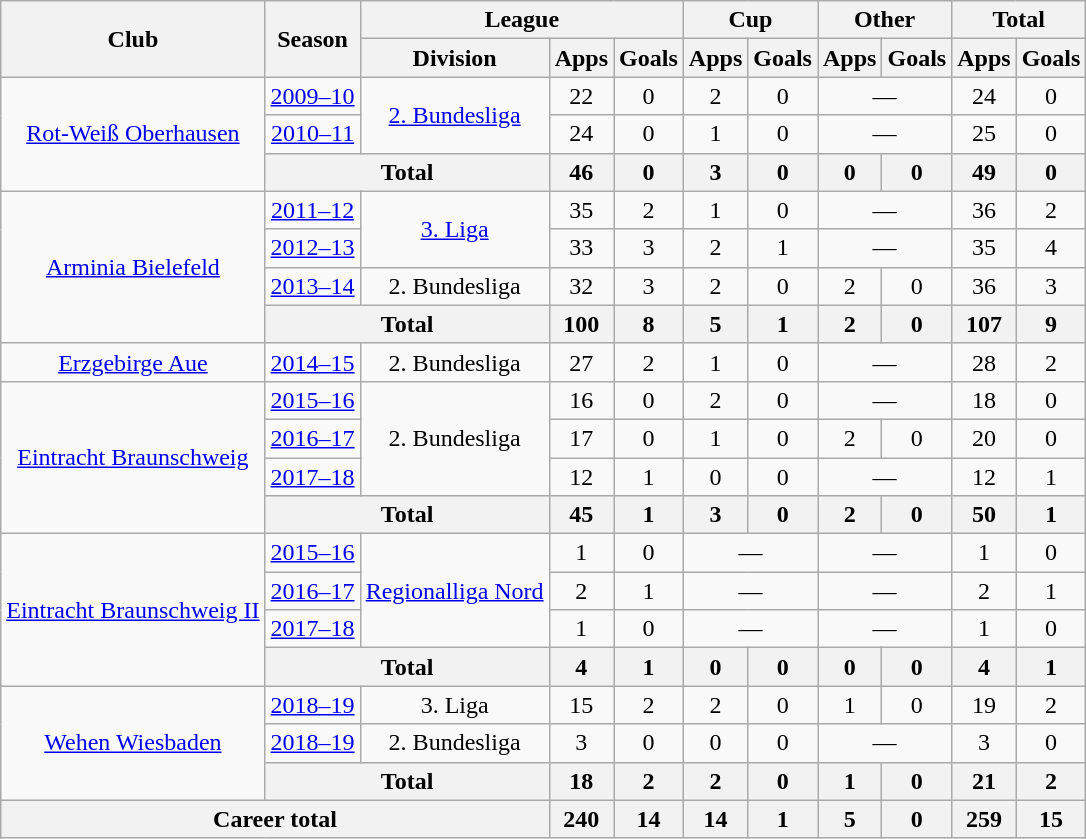<table class="wikitable" style="text-align:center">
<tr>
<th rowspan="2">Club</th>
<th rowspan="2">Season</th>
<th colspan="3">League</th>
<th colspan="2">Cup</th>
<th colspan="2">Other</th>
<th colspan="2">Total</th>
</tr>
<tr>
<th>Division</th>
<th>Apps</th>
<th>Goals</th>
<th>Apps</th>
<th>Goals</th>
<th>Apps</th>
<th>Goals</th>
<th>Apps</th>
<th>Goals</th>
</tr>
<tr>
<td rowspan="3"><a href='#'>Rot-Weiß Oberhausen</a></td>
<td><a href='#'>2009–10</a></td>
<td rowspan="2"><a href='#'>2. Bundesliga</a></td>
<td>22</td>
<td>0</td>
<td>2</td>
<td>0</td>
<td colspan="2">—</td>
<td>24</td>
<td>0</td>
</tr>
<tr>
<td><a href='#'>2010–11</a></td>
<td>24</td>
<td>0</td>
<td>1</td>
<td>0</td>
<td colspan="2">—</td>
<td>25</td>
<td>0</td>
</tr>
<tr>
<th colspan="2">Total</th>
<th>46</th>
<th>0</th>
<th>3</th>
<th>0</th>
<th>0</th>
<th>0</th>
<th>49</th>
<th>0</th>
</tr>
<tr>
<td rowspan="4"><a href='#'>Arminia Bielefeld</a></td>
<td><a href='#'>2011–12</a></td>
<td rowspan="2"><a href='#'>3. Liga</a></td>
<td>35</td>
<td>2</td>
<td>1</td>
<td>0</td>
<td colspan="2">—</td>
<td>36</td>
<td>2</td>
</tr>
<tr>
<td><a href='#'>2012–13</a></td>
<td>33</td>
<td>3</td>
<td>2</td>
<td>1</td>
<td colspan="2">—</td>
<td>35</td>
<td>4</td>
</tr>
<tr>
<td><a href='#'>2013–14</a></td>
<td>2. Bundesliga</td>
<td>32</td>
<td>3</td>
<td>2</td>
<td>0</td>
<td>2</td>
<td>0</td>
<td>36</td>
<td>3</td>
</tr>
<tr>
<th colspan="2">Total</th>
<th>100</th>
<th>8</th>
<th>5</th>
<th>1</th>
<th>2</th>
<th>0</th>
<th>107</th>
<th>9</th>
</tr>
<tr>
<td><a href='#'>Erzgebirge Aue</a></td>
<td><a href='#'>2014–15</a></td>
<td>2. Bundesliga</td>
<td>27</td>
<td>2</td>
<td>1</td>
<td>0</td>
<td colspan="2">—</td>
<td>28</td>
<td>2</td>
</tr>
<tr>
<td rowspan="4"><a href='#'>Eintracht Braunschweig</a></td>
<td><a href='#'>2015–16</a></td>
<td rowspan="3">2. Bundesliga</td>
<td>16</td>
<td>0</td>
<td>2</td>
<td>0</td>
<td colspan="2">—</td>
<td>18</td>
<td>0</td>
</tr>
<tr>
<td><a href='#'>2016–17</a></td>
<td>17</td>
<td>0</td>
<td>1</td>
<td>0</td>
<td>2</td>
<td>0</td>
<td>20</td>
<td>0</td>
</tr>
<tr>
<td><a href='#'>2017–18</a></td>
<td>12</td>
<td>1</td>
<td>0</td>
<td>0</td>
<td colspan="2">—</td>
<td>12</td>
<td>1</td>
</tr>
<tr>
<th colspan="2">Total</th>
<th>45</th>
<th>1</th>
<th>3</th>
<th>0</th>
<th>2</th>
<th>0</th>
<th>50</th>
<th>1</th>
</tr>
<tr>
<td rowspan="4"><a href='#'>Eintracht Braunschweig II</a></td>
<td><a href='#'>2015–16</a></td>
<td rowspan="3"><a href='#'>Regionalliga Nord</a></td>
<td>1</td>
<td>0</td>
<td colspan="2">—</td>
<td colspan="2">—</td>
<td>1</td>
<td>0</td>
</tr>
<tr>
<td><a href='#'>2016–17</a></td>
<td>2</td>
<td>1</td>
<td colspan="2">—</td>
<td colspan="2">—</td>
<td>2</td>
<td>1</td>
</tr>
<tr>
<td><a href='#'>2017–18</a></td>
<td>1</td>
<td>0</td>
<td colspan="2">—</td>
<td colspan="2">—</td>
<td>1</td>
<td>0</td>
</tr>
<tr>
<th colspan="2">Total</th>
<th>4</th>
<th>1</th>
<th>0</th>
<th>0</th>
<th>0</th>
<th>0</th>
<th>4</th>
<th>1</th>
</tr>
<tr>
<td rowspan="3"><a href='#'>Wehen Wiesbaden</a></td>
<td><a href='#'>2018–19</a></td>
<td>3. Liga</td>
<td>15</td>
<td>2</td>
<td>2</td>
<td>0</td>
<td>1</td>
<td>0</td>
<td>19</td>
<td>2</td>
</tr>
<tr>
<td><a href='#'>2018–19</a></td>
<td>2. Bundesliga</td>
<td>3</td>
<td>0</td>
<td>0</td>
<td>0</td>
<td colspan="2">—</td>
<td>3</td>
<td>0</td>
</tr>
<tr>
<th colspan="2">Total</th>
<th>18</th>
<th>2</th>
<th>2</th>
<th>0</th>
<th>1</th>
<th>0</th>
<th>21</th>
<th>2</th>
</tr>
<tr>
<th colspan="3">Career total</th>
<th>240</th>
<th>14</th>
<th>14</th>
<th>1</th>
<th>5</th>
<th>0</th>
<th>259</th>
<th>15</th>
</tr>
</table>
